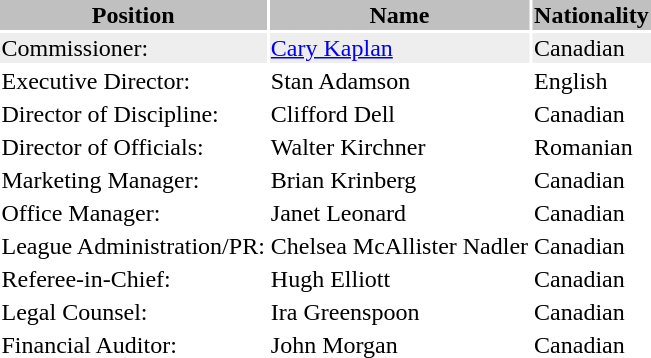<table class="toccolours">
<tr>
<th style="background:silver;">Position</th>
<th style="background:silver;">Name</th>
<th style="background:silver;">Nationality</th>
</tr>
<tr style="background:#eee;">
<td>Commissioner:</td>
<td><a href='#'>Cary Kaplan</a></td>
<td> Canadian</td>
</tr>
<tr>
<td>Executive Director:</td>
<td>Stan Adamson</td>
<td> English</td>
</tr>
<tr>
<td>Director of Discipline:</td>
<td>Clifford Dell</td>
<td> Canadian</td>
</tr>
<tr>
<td>Director of Officials:</td>
<td>Walter Kirchner</td>
<td> Romanian</td>
</tr>
<tr>
<td>Marketing Manager:</td>
<td>Brian Krinberg</td>
<td> Canadian</td>
</tr>
<tr>
<td>Office Manager:</td>
<td>Janet Leonard</td>
<td> Canadian</td>
</tr>
<tr>
<td>League Administration/PR:</td>
<td>Chelsea McAllister Nadler</td>
<td> Canadian</td>
</tr>
<tr>
<td>Referee-in-Chief:</td>
<td>Hugh Elliott</td>
<td> Canadian</td>
</tr>
<tr>
<td>Legal Counsel:</td>
<td>Ira Greenspoon</td>
<td> Canadian</td>
</tr>
<tr>
<td>Financial Auditor:</td>
<td>John Morgan</td>
<td> Canadian</td>
</tr>
<tr>
</tr>
</table>
